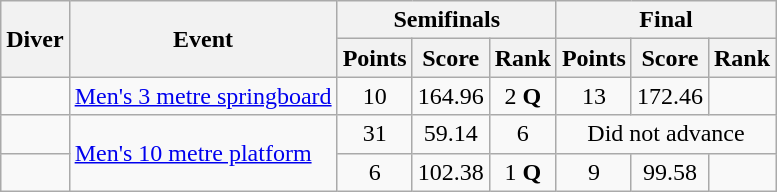<table class="wikitable sortable" style="text-align:center">
<tr>
<th rowspan=2>Diver</th>
<th rowspan=2>Event</th>
<th colspan=3>Semifinals</th>
<th colspan=3>Final</th>
</tr>
<tr>
<th>Points</th>
<th>Score</th>
<th>Rank</th>
<th>Points</th>
<th>Score</th>
<th>Rank</th>
</tr>
<tr>
<td align=left><strong></strong></td>
<td align=left><a href='#'>Men's 3 metre springboard</a></td>
<td>10</td>
<td>164.96</td>
<td>2 <strong>Q</strong></td>
<td>13</td>
<td>172.46</td>
<td></td>
</tr>
<tr>
<td align=left></td>
<td align=left rowspan=2><a href='#'>Men's 10 metre platform</a></td>
<td>31</td>
<td>59.14</td>
<td>6</td>
<td colspan=3>Did not advance</td>
</tr>
<tr>
<td align=left><strong></strong></td>
<td>6</td>
<td>102.38</td>
<td>1 <strong>Q</strong></td>
<td>9</td>
<td>99.58</td>
<td></td>
</tr>
</table>
